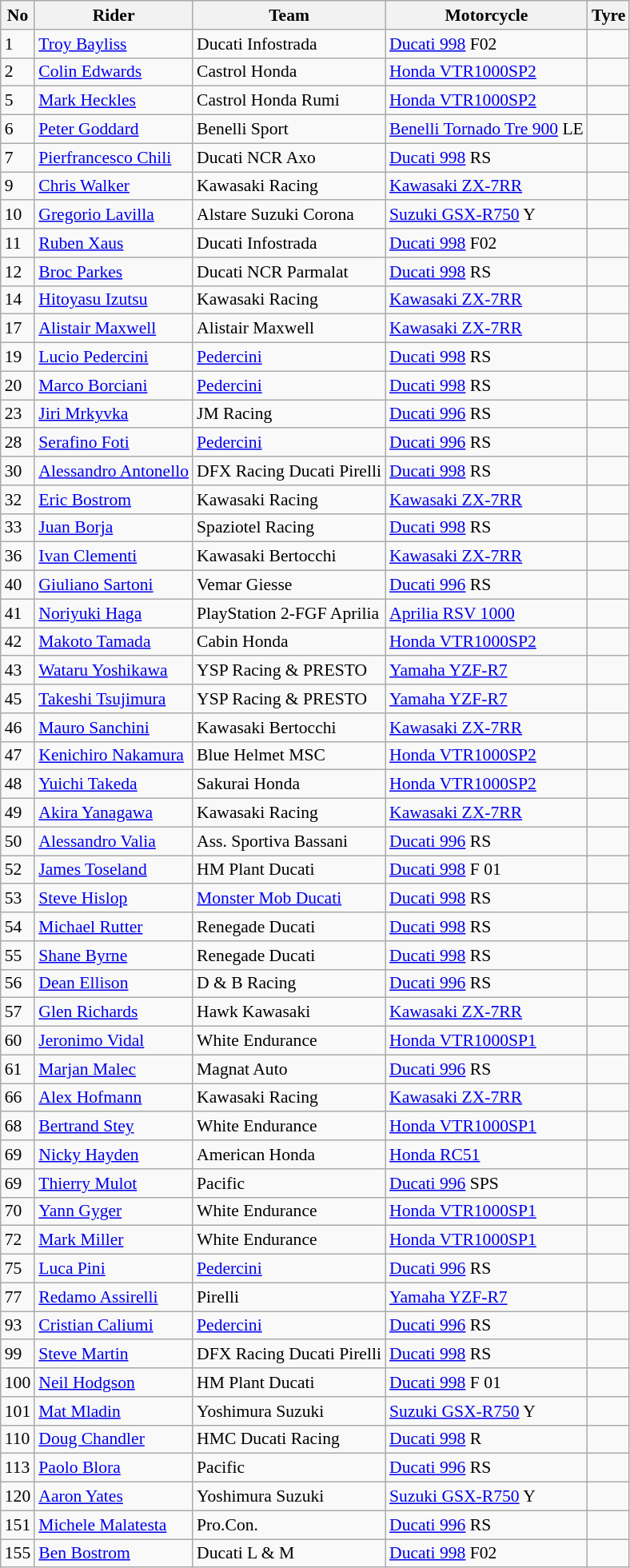<table class="wikitable sortable" style="font-size: 90%;">
<tr>
<th>No</th>
<th>Rider</th>
<th>Team</th>
<th>Motorcycle</th>
<th>Tyre</th>
</tr>
<tr>
<td>1</td>
<td> <a href='#'>Troy Bayliss</a></td>
<td>Ducati Infostrada</td>
<td><a href='#'>Ducati 998</a> F02</td>
<td></td>
</tr>
<tr>
<td>2</td>
<td> <a href='#'>Colin Edwards</a></td>
<td>Castrol Honda</td>
<td><a href='#'>Honda VTR1000SP2</a></td>
<td></td>
</tr>
<tr>
<td>5</td>
<td> <a href='#'>Mark Heckles</a></td>
<td>Castrol Honda Rumi</td>
<td><a href='#'>Honda VTR1000SP2</a></td>
<td></td>
</tr>
<tr>
<td>6</td>
<td> <a href='#'>Peter Goddard</a></td>
<td>Benelli Sport</td>
<td><a href='#'>Benelli Tornado Tre 900</a> LE</td>
<td></td>
</tr>
<tr>
<td>7</td>
<td> <a href='#'>Pierfrancesco Chili</a></td>
<td>Ducati NCR Axo</td>
<td><a href='#'>Ducati 998</a> RS</td>
<td></td>
</tr>
<tr>
<td>9</td>
<td> <a href='#'>Chris Walker</a></td>
<td>Kawasaki Racing</td>
<td><a href='#'>Kawasaki ZX-7RR</a></td>
<td></td>
</tr>
<tr>
<td>10</td>
<td> <a href='#'>Gregorio Lavilla</a></td>
<td>Alstare Suzuki Corona</td>
<td><a href='#'>Suzuki GSX-R750</a> Y</td>
<td></td>
</tr>
<tr>
<td>11</td>
<td> <a href='#'>Ruben Xaus</a></td>
<td>Ducati Infostrada</td>
<td><a href='#'>Ducati 998</a> F02</td>
<td></td>
</tr>
<tr>
<td>12</td>
<td> <a href='#'>Broc Parkes</a></td>
<td>Ducati NCR Parmalat</td>
<td><a href='#'>Ducati 998</a> RS</td>
<td></td>
</tr>
<tr>
<td>14</td>
<td> <a href='#'>Hitoyasu Izutsu</a></td>
<td>Kawasaki Racing</td>
<td><a href='#'>Kawasaki ZX-7RR</a></td>
<td></td>
</tr>
<tr>
<td>17</td>
<td> <a href='#'>Alistair Maxwell</a></td>
<td>Alistair Maxwell</td>
<td><a href='#'>Kawasaki ZX-7RR</a></td>
<td></td>
</tr>
<tr>
<td>19</td>
<td> <a href='#'>Lucio Pedercini</a></td>
<td><a href='#'>Pedercini</a></td>
<td><a href='#'>Ducati 998</a> RS</td>
<td></td>
</tr>
<tr>
<td>20</td>
<td> <a href='#'>Marco Borciani</a></td>
<td><a href='#'>Pedercini</a></td>
<td><a href='#'>Ducati 998</a> RS</td>
<td></td>
</tr>
<tr>
<td>23</td>
<td> <a href='#'>Jiri Mrkyvka</a></td>
<td>JM Racing</td>
<td><a href='#'>Ducati 996</a> RS</td>
<td></td>
</tr>
<tr>
<td>28</td>
<td> <a href='#'>Serafino Foti</a></td>
<td><a href='#'>Pedercini</a></td>
<td><a href='#'>Ducati 996</a> RS</td>
<td></td>
</tr>
<tr>
<td>30</td>
<td> <a href='#'>Alessandro Antonello</a></td>
<td>DFX Racing Ducati Pirelli</td>
<td><a href='#'>Ducati 998</a> RS</td>
<td></td>
</tr>
<tr>
<td>32</td>
<td> <a href='#'>Eric Bostrom</a></td>
<td>Kawasaki Racing</td>
<td><a href='#'>Kawasaki ZX-7RR</a></td>
<td></td>
</tr>
<tr>
<td>33</td>
<td> <a href='#'>Juan Borja</a></td>
<td>Spaziotel Racing</td>
<td><a href='#'>Ducati 998</a> RS</td>
<td></td>
</tr>
<tr>
<td>36</td>
<td> <a href='#'>Ivan Clementi</a></td>
<td>Kawasaki Bertocchi</td>
<td><a href='#'>Kawasaki ZX-7RR</a></td>
<td></td>
</tr>
<tr>
<td>40</td>
<td> <a href='#'>Giuliano Sartoni</a></td>
<td>Vemar Giesse</td>
<td><a href='#'>Ducati 996</a> RS</td>
<td></td>
</tr>
<tr>
<td>41</td>
<td> <a href='#'>Noriyuki Haga</a></td>
<td>PlayStation 2-FGF Aprilia</td>
<td><a href='#'>Aprilia RSV 1000</a></td>
<td></td>
</tr>
<tr>
<td>42</td>
<td> <a href='#'>Makoto Tamada</a></td>
<td>Cabin Honda</td>
<td><a href='#'>Honda VTR1000SP2</a></td>
<td></td>
</tr>
<tr>
<td>43</td>
<td> <a href='#'>Wataru Yoshikawa</a></td>
<td>YSP Racing & PRESTO</td>
<td><a href='#'>Yamaha YZF-R7</a></td>
<td></td>
</tr>
<tr>
<td>45</td>
<td> <a href='#'>Takeshi Tsujimura</a></td>
<td>YSP Racing & PRESTO</td>
<td><a href='#'>Yamaha YZF-R7</a></td>
<td></td>
</tr>
<tr>
<td>46</td>
<td> <a href='#'>Mauro Sanchini</a></td>
<td>Kawasaki Bertocchi</td>
<td><a href='#'>Kawasaki ZX-7RR</a></td>
<td></td>
</tr>
<tr>
<td>47</td>
<td> <a href='#'>Kenichiro Nakamura</a></td>
<td>Blue Helmet MSC</td>
<td><a href='#'>Honda VTR1000SP2</a></td>
<td></td>
</tr>
<tr>
<td>48</td>
<td> <a href='#'>Yuichi Takeda</a></td>
<td>Sakurai Honda</td>
<td><a href='#'>Honda VTR1000SP2</a></td>
<td></td>
</tr>
<tr>
<td>49</td>
<td> <a href='#'>Akira Yanagawa</a></td>
<td>Kawasaki Racing</td>
<td><a href='#'>Kawasaki ZX-7RR</a></td>
<td></td>
</tr>
<tr>
<td>50</td>
<td> <a href='#'>Alessandro Valia</a></td>
<td>Ass. Sportiva Bassani</td>
<td><a href='#'>Ducati 996</a> RS</td>
<td></td>
</tr>
<tr>
<td>52</td>
<td> <a href='#'>James Toseland</a></td>
<td>HM Plant Ducati</td>
<td><a href='#'>Ducati 998</a> F 01</td>
<td></td>
</tr>
<tr>
<td>53</td>
<td> <a href='#'>Steve Hislop</a></td>
<td><a href='#'>Monster Mob Ducati</a></td>
<td><a href='#'>Ducati 998</a> RS</td>
<td></td>
</tr>
<tr>
<td>54</td>
<td> <a href='#'>Michael Rutter</a></td>
<td>Renegade Ducati</td>
<td><a href='#'>Ducati 998</a> RS</td>
<td></td>
</tr>
<tr>
<td>55</td>
<td> <a href='#'>Shane Byrne</a></td>
<td>Renegade Ducati</td>
<td><a href='#'>Ducati 998</a> RS</td>
<td></td>
</tr>
<tr>
<td>56</td>
<td> <a href='#'>Dean Ellison</a></td>
<td>D & B Racing</td>
<td><a href='#'>Ducati 996</a> RS</td>
<td></td>
</tr>
<tr>
<td>57</td>
<td> <a href='#'>Glen Richards</a></td>
<td>Hawk Kawasaki</td>
<td><a href='#'>Kawasaki ZX-7RR</a></td>
<td></td>
</tr>
<tr>
<td>60</td>
<td> <a href='#'>Jeronimo Vidal</a></td>
<td>White Endurance</td>
<td><a href='#'>Honda VTR1000SP1</a></td>
<td></td>
</tr>
<tr>
<td>61</td>
<td> <a href='#'>Marjan Malec</a></td>
<td>Magnat Auto</td>
<td><a href='#'>Ducati 996</a> RS</td>
<td></td>
</tr>
<tr>
<td>66</td>
<td> <a href='#'>Alex Hofmann</a></td>
<td>Kawasaki Racing</td>
<td><a href='#'>Kawasaki ZX-7RR</a></td>
<td></td>
</tr>
<tr>
<td>68</td>
<td> <a href='#'>Bertrand Stey</a></td>
<td>White Endurance</td>
<td><a href='#'>Honda VTR1000SP1</a></td>
<td></td>
</tr>
<tr>
<td>69</td>
<td> <a href='#'>Nicky Hayden</a></td>
<td>American Honda</td>
<td><a href='#'>Honda RC51</a></td>
<td></td>
</tr>
<tr>
<td>69</td>
<td> <a href='#'>Thierry Mulot</a></td>
<td>Pacific</td>
<td><a href='#'>Ducati 996</a> SPS</td>
<td></td>
</tr>
<tr>
<td>70</td>
<td> <a href='#'>Yann Gyger</a></td>
<td>White Endurance</td>
<td><a href='#'>Honda VTR1000SP1</a></td>
<td></td>
</tr>
<tr>
<td>72</td>
<td> <a href='#'>Mark Miller</a></td>
<td>White Endurance</td>
<td><a href='#'>Honda VTR1000SP1</a></td>
<td></td>
</tr>
<tr>
<td>75</td>
<td> <a href='#'>Luca Pini</a></td>
<td><a href='#'>Pedercini</a></td>
<td><a href='#'>Ducati 996</a> RS</td>
<td></td>
</tr>
<tr>
<td>77</td>
<td> <a href='#'>Redamo Assirelli</a></td>
<td>Pirelli</td>
<td><a href='#'>Yamaha YZF-R7</a></td>
<td></td>
</tr>
<tr>
<td>93</td>
<td> <a href='#'>Cristian Caliumi</a></td>
<td><a href='#'>Pedercini</a></td>
<td><a href='#'>Ducati 996</a> RS</td>
<td></td>
</tr>
<tr>
<td>99</td>
<td> <a href='#'>Steve Martin</a></td>
<td>DFX Racing Ducati Pirelli</td>
<td><a href='#'>Ducati 998</a> RS</td>
<td></td>
</tr>
<tr>
<td>100</td>
<td> <a href='#'>Neil Hodgson</a></td>
<td>HM Plant Ducati</td>
<td><a href='#'>Ducati 998</a> F 01</td>
<td></td>
</tr>
<tr>
<td>101</td>
<td> <a href='#'>Mat Mladin</a></td>
<td>Yoshimura Suzuki</td>
<td><a href='#'>Suzuki GSX-R750</a> Y</td>
<td></td>
</tr>
<tr>
<td>110</td>
<td> <a href='#'>Doug Chandler</a></td>
<td>HMC Ducati Racing</td>
<td><a href='#'>Ducati 998</a> R</td>
<td></td>
</tr>
<tr>
<td>113</td>
<td> <a href='#'>Paolo Blora</a></td>
<td>Pacific</td>
<td><a href='#'>Ducati 996</a> RS</td>
<td></td>
</tr>
<tr>
<td>120</td>
<td> <a href='#'>Aaron Yates</a></td>
<td>Yoshimura Suzuki</td>
<td><a href='#'>Suzuki GSX-R750</a> Y</td>
<td></td>
</tr>
<tr>
<td>151</td>
<td> <a href='#'>Michele Malatesta</a></td>
<td>Pro.Con.</td>
<td><a href='#'>Ducati 996</a> RS</td>
<td></td>
</tr>
<tr>
<td>155</td>
<td> <a href='#'>Ben Bostrom</a></td>
<td>Ducati L & M</td>
<td><a href='#'>Ducati 998</a> F02</td>
<td></td>
</tr>
</table>
